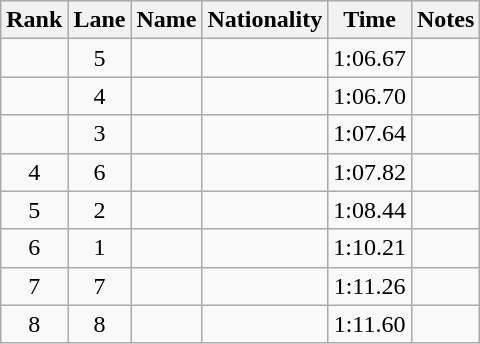<table class="wikitable sortable" style="text-align:center">
<tr>
<th>Rank</th>
<th>Lane</th>
<th>Name</th>
<th>Nationality</th>
<th>Time</th>
<th>Notes</th>
</tr>
<tr>
<td></td>
<td>5</td>
<td align=left></td>
<td align=left></td>
<td>1:06.67</td>
<td></td>
</tr>
<tr>
<td></td>
<td>4</td>
<td align=left></td>
<td align=left></td>
<td>1:06.70</td>
<td></td>
</tr>
<tr>
<td></td>
<td>3</td>
<td align=left></td>
<td align=left></td>
<td>1:07.64</td>
<td></td>
</tr>
<tr>
<td>4</td>
<td>6</td>
<td align=left></td>
<td align=left></td>
<td>1:07.82</td>
<td></td>
</tr>
<tr>
<td>5</td>
<td>2</td>
<td align=left></td>
<td align=left></td>
<td>1:08.44</td>
<td></td>
</tr>
<tr>
<td>6</td>
<td>1</td>
<td align=left></td>
<td align=left></td>
<td>1:10.21</td>
<td></td>
</tr>
<tr>
<td>7</td>
<td>7</td>
<td align=left></td>
<td align=left></td>
<td>1:11.26</td>
<td></td>
</tr>
<tr>
<td>8</td>
<td>8</td>
<td align=left></td>
<td align=left></td>
<td>1:11.60</td>
<td></td>
</tr>
</table>
